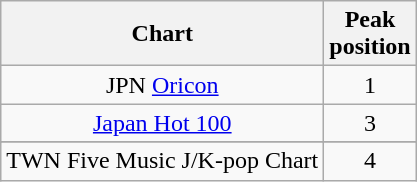<table class="wikitable" style="text-align:center;">
<tr>
<th>Chart</th>
<th>Peak<br>position</th>
</tr>
<tr>
<td>JPN <a href='#'>Oricon</a></td>
<td>1</td>
</tr>
<tr>
<td><a href='#'>Japan Hot 100</a></td>
<td>3</td>
</tr>
<tr>
</tr>
<tr>
<td>TWN Five Music J/K-pop Chart</td>
<td>4</td>
</tr>
</table>
